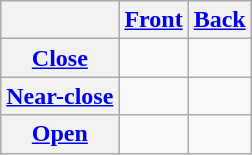<table class="wikitable" style="text-align: center;">
<tr>
<th></th>
<th><a href='#'>Front</a></th>
<th><a href='#'>Back</a></th>
</tr>
<tr>
<th><a href='#'>Close</a></th>
<td> </td>
<td> </td>
</tr>
<tr>
<th><a href='#'>Near-close</a></th>
<td> </td>
<td> </td>
</tr>
<tr>
<th><a href='#'>Open</a></th>
<td> </td>
<td> </td>
</tr>
</table>
